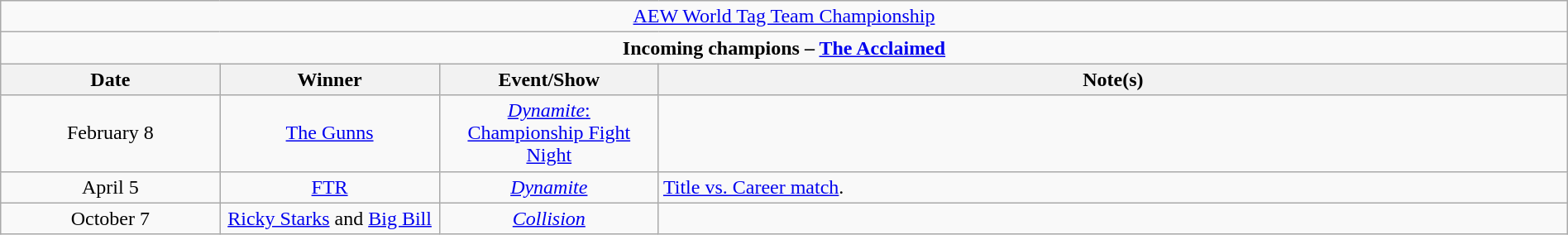<table class="wikitable" style="text-align:center; width:100%;">
<tr>
<td colspan="4" style="text-align: center;"><a href='#'>AEW World Tag Team Championship</a></td>
</tr>
<tr>
<td colspan="4" style="text-align: center;"><strong>Incoming champions – <a href='#'>The Acclaimed</a> </strong></td>
</tr>
<tr>
<th width=14%>Date</th>
<th width=14%>Winner</th>
<th width=14%>Event/Show</th>
<th width=58%>Note(s)</th>
</tr>
<tr>
<td>February 8</td>
<td><a href='#'>The Gunns</a><br></td>
<td><a href='#'><em>Dynamite</em>:<br>Championship Fight Night</a></td>
<td></td>
</tr>
<tr>
<td>April 5</td>
<td><a href='#'>FTR</a><br></td>
<td><a href='#'><em>Dynamite</em></a></td>
<td align=left><a href='#'>Title vs. Career match</a>.</td>
</tr>
<tr>
<td>October 7</td>
<td><a href='#'>Ricky Starks</a> and <a href='#'>Big Bill</a></td>
<td><em><a href='#'>Collision</a></em></td>
<td></td>
</tr>
</table>
